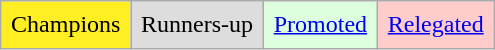<table class="wikitable">
<tr>
<td style="background-color:#FE2;padding:0.4em">Champions</td>
<td style="background-color:#DDD;padding:0.4em">Runners-up</td>
<td style="background-color:#DFD;padding:0.4em"><a href='#'>Promoted</a></td>
<td style="background-color:#FCC;padding:0.4em"><a href='#'>Relegated</a></td>
</tr>
</table>
